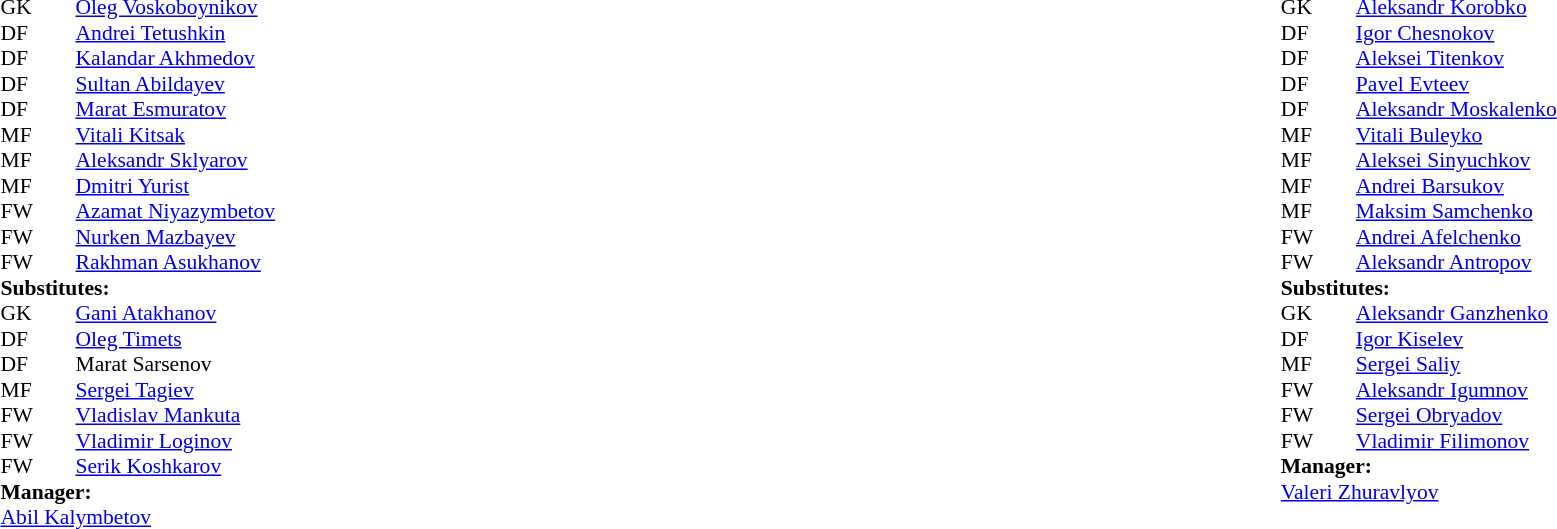<table style="width:100%;">
<tr>
<td style="vertical-align:top; width:50%;"><br><table style="font-size: 90%" cellspacing="0" cellpadding="0">
<tr>
<th width=25></th>
<th width=25></th>
</tr>
<tr>
<td>GK</td>
<td></td>
<td> <a href='#'>Oleg Voskoboynikov</a></td>
</tr>
<tr>
<td>DF</td>
<td></td>
<td> <a href='#'>Andrei Tetushkin</a></td>
</tr>
<tr>
<td>DF</td>
<td></td>
<td> <a href='#'>Kalandar Akhmedov</a></td>
</tr>
<tr>
<td>DF</td>
<td></td>
<td> <a href='#'>Sultan Abildayev</a></td>
<td></td>
<td></td>
</tr>
<tr>
<td>DF</td>
<td></td>
<td> <a href='#'>Marat Esmuratov</a></td>
<td></td>
</tr>
<tr>
<td>MF</td>
<td></td>
<td> <a href='#'>Vitali Kitsak</a></td>
</tr>
<tr>
<td>MF</td>
<td></td>
<td> <a href='#'>Aleksandr Sklyarov</a></td>
</tr>
<tr>
<td>MF</td>
<td></td>
<td> <a href='#'>Dmitri Yurist</a></td>
</tr>
<tr>
<td>FW</td>
<td></td>
<td> <a href='#'>Azamat Niyazymbetov</a></td>
<td></td>
<td></td>
</tr>
<tr>
<td>FW</td>
<td></td>
<td> <a href='#'>Nurken Mazbayev</a></td>
</tr>
<tr>
<td>FW</td>
<td></td>
<td> <a href='#'>Rakhman Asukhanov</a></td>
<td></td>
<td></td>
</tr>
<tr>
<td colspan=4><strong>Substitutes:</strong></td>
</tr>
<tr>
<td>GK</td>
<td></td>
<td> <a href='#'>Gani Atakhanov</a></td>
</tr>
<tr>
<td>DF</td>
<td></td>
<td> <a href='#'>Oleg Timets</a></td>
</tr>
<tr>
<td>DF</td>
<td></td>
<td> Marat Sarsenov</td>
</tr>
<tr>
<td>MF</td>
<td></td>
<td> <a href='#'>Sergei Tagiev</a></td>
<td></td>
<td></td>
</tr>
<tr>
<td>FW</td>
<td></td>
<td> <a href='#'>Vladislav Mankuta</a></td>
<td></td>
<td></td>
</tr>
<tr>
<td>FW</td>
<td></td>
<td> <a href='#'>Vladimir Loginov</a></td>
<td></td>
<td></td>
</tr>
<tr>
<td>FW</td>
<td></td>
<td> <a href='#'>Serik Koshkarov</a></td>
</tr>
<tr>
<td colspan=4><strong>Manager:</strong></td>
</tr>
<tr>
<td colspan="4"> <a href='#'>Abil Kalymbetov</a></td>
</tr>
</table>
</td>
<td valign="top"></td>
<td style="vertical-align:top; width:50%;"><br><table cellspacing="0" cellpadding="0" style="font-size:90%; margin:auto;">
<tr>
<th width=25></th>
<th width=25></th>
</tr>
<tr>
<td>GK</td>
<td></td>
<td> <a href='#'>Aleksandr Korobko</a></td>
</tr>
<tr>
<td>DF</td>
<td></td>
<td> <a href='#'>Igor Chesnokov</a></td>
<td></td>
</tr>
<tr>
<td>DF</td>
<td></td>
<td> <a href='#'>Aleksei Titenkov</a></td>
<td></td>
</tr>
<tr>
<td>DF</td>
<td></td>
<td> <a href='#'>Pavel Evteev</a></td>
</tr>
<tr>
<td>DF</td>
<td></td>
<td> <a href='#'>Aleksandr Moskalenko</a></td>
</tr>
<tr>
<td>MF</td>
<td></td>
<td> <a href='#'>Vitali Buleyko</a></td>
</tr>
<tr>
<td>MF</td>
<td></td>
<td> <a href='#'>Aleksei Sinyuchkov</a></td>
</tr>
<tr>
<td>MF</td>
<td></td>
<td> <a href='#'>Andrei Barsukov</a></td>
<td></td>
</tr>
<tr>
<td>MF</td>
<td></td>
<td> <a href='#'>Maksim Samchenko</a></td>
<td></td>
</tr>
<tr>
<td>FW</td>
<td></td>
<td> <a href='#'>Andrei Afelchenko</a></td>
</tr>
<tr>
<td>FW</td>
<td></td>
<td> <a href='#'>Aleksandr Antropov</a></td>
</tr>
<tr>
<td colspan=4><strong>Substitutes:</strong></td>
</tr>
<tr>
<td>GK</td>
<td></td>
<td> <a href='#'>Aleksandr Ganzhenko</a></td>
</tr>
<tr>
<td>DF</td>
<td></td>
<td> <a href='#'>Igor Kiselev</a></td>
</tr>
<tr>
<td>MF</td>
<td></td>
<td> <a href='#'>Sergei Saliy</a></td>
</tr>
<tr>
<td>FW</td>
<td></td>
<td> <a href='#'>Aleksandr Igumnov</a></td>
<td></td>
</tr>
<tr>
<td>FW</td>
<td></td>
<td> <a href='#'>Sergei Obryadov</a></td>
<td></td>
</tr>
<tr>
<td>FW</td>
<td></td>
<td> <a href='#'>Vladimir Filimonov</a></td>
<td></td>
</tr>
<tr>
<td colspan=4><strong>Manager:</strong></td>
</tr>
<tr>
<td colspan="4"> <a href='#'>Valeri Zhuravlyov</a></td>
</tr>
</table>
</td>
</tr>
</table>
